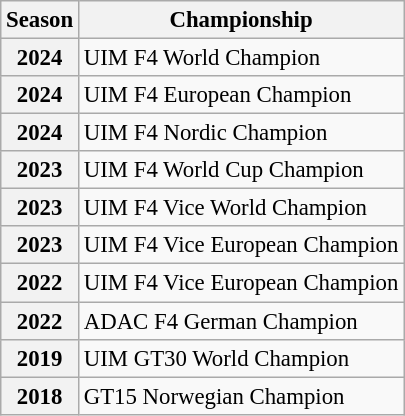<table class="wikitable" style="font-size: 95%;">
<tr>
<th>Season</th>
<th>Championship</th>
</tr>
<tr>
<th>2024</th>
<td>UIM F4 World Champion</td>
</tr>
<tr>
<th>2024</th>
<td>UIM F4 European Champion</td>
</tr>
<tr>
<th>2024</th>
<td>UIM F4 Nordic Champion</td>
</tr>
<tr>
<th>2023</th>
<td>UIM F4 World Cup Champion</td>
</tr>
<tr>
<th>2023</th>
<td>UIM F4 Vice World Champion</td>
</tr>
<tr>
<th>2023</th>
<td>UIM F4 Vice European Champion</td>
</tr>
<tr>
<th>2022</th>
<td>UIM F4 Vice European Champion</td>
</tr>
<tr>
<th>2022</th>
<td>ADAC F4 German Champion</td>
</tr>
<tr>
<th>2019</th>
<td>UIM GT30 World Champion</td>
</tr>
<tr>
<th>2018</th>
<td>GT15 Norwegian Champion</td>
</tr>
</table>
